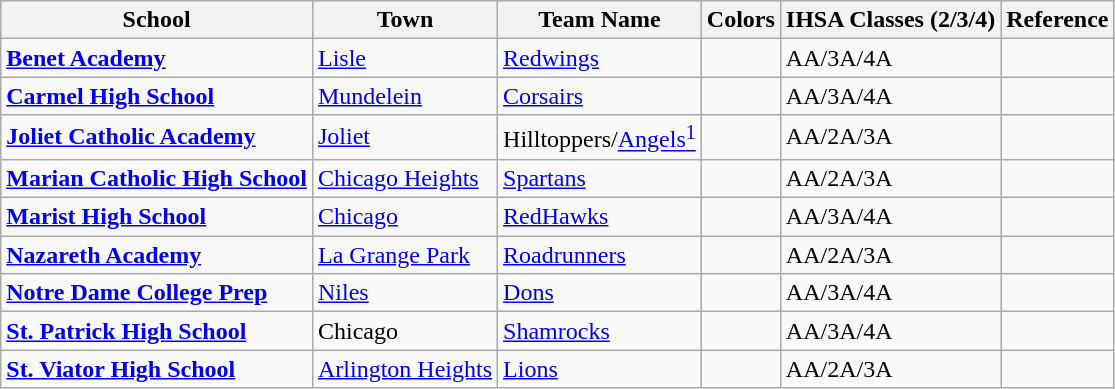<table class="wikitable">
<tr>
<th>School</th>
<th>Town</th>
<th>Team Name</th>
<th>Colors</th>
<th>IHSA Classes (2/3/4)</th>
<th>Reference</th>
</tr>
<tr>
<td><strong><a href='#'>Benet Academy</a></strong></td>
<td><a href='#'>Lisle</a></td>
<td><a href='#'>Redwings</a></td>
<td> </td>
<td>AA/3A/4A</td>
<td></td>
</tr>
<tr>
<td><strong><a href='#'>Carmel High School</a></strong></td>
<td><a href='#'>Mundelein</a></td>
<td><a href='#'>Corsairs</a></td>
<td>  </td>
<td>AA/3A/4A</td>
<td></td>
</tr>
<tr>
<td><strong><a href='#'>Joliet Catholic Academy</a></strong></td>
<td><a href='#'>Joliet</a></td>
<td>Hilltoppers/<a href='#'>Angels</a><a href='#'><sup>1</sup></a></td>
<td>  </td>
<td>AA/2A/3A</td>
<td></td>
</tr>
<tr>
<td><strong><a href='#'>Marian Catholic High School</a></strong></td>
<td><a href='#'>Chicago Heights</a></td>
<td><a href='#'>Spartans</a></td>
<td>  </td>
<td>AA/2A/3A</td>
<td></td>
</tr>
<tr>
<td><strong><a href='#'>Marist High School</a></strong></td>
<td><a href='#'>Chicago</a></td>
<td><a href='#'>RedHawks</a></td>
<td> </td>
<td>AA/3A/4A</td>
<td></td>
</tr>
<tr>
<td><strong><a href='#'>Nazareth Academy</a></strong></td>
<td><a href='#'>La Grange Park</a></td>
<td><a href='#'>Roadrunners</a></td>
<td>  </td>
<td>AA/2A/3A</td>
<td></td>
</tr>
<tr>
<td><strong><a href='#'>Notre Dame College Prep</a></strong></td>
<td><a href='#'>Niles</a></td>
<td><a href='#'>Dons</a></td>
<td>  </td>
<td>AA/3A/4A</td>
<td></td>
</tr>
<tr>
<td><strong><a href='#'>St. Patrick High School</a></strong></td>
<td>Chicago</td>
<td><a href='#'>Shamrocks</a></td>
<td>  </td>
<td>AA/3A/4A</td>
<td></td>
</tr>
<tr>
<td><strong><a href='#'>St. Viator High School</a></strong></td>
<td><a href='#'>Arlington Heights</a></td>
<td><a href='#'>Lions</a></td>
<td> </td>
<td>AA/2A/3A</td>
<td></td>
</tr>
</table>
